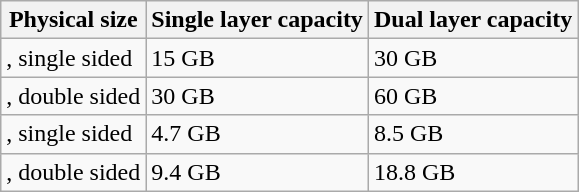<table class="wikitable">
<tr>
<th>Physical size</th>
<th>Single layer capacity</th>
<th>Dual layer capacity</th>
</tr>
<tr>
<td>, single sided</td>
<td>15 GB</td>
<td>30 GB</td>
</tr>
<tr>
<td>, double sided</td>
<td>30 GB</td>
<td>60 GB</td>
</tr>
<tr>
<td>, single sided</td>
<td>4.7 GB</td>
<td>8.5 GB</td>
</tr>
<tr>
<td>, double sided</td>
<td>9.4 GB</td>
<td>18.8 GB</td>
</tr>
</table>
